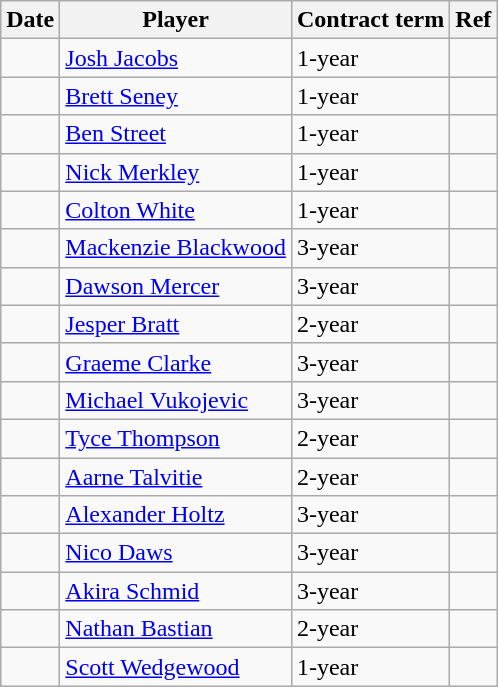<table class="wikitable">
<tr>
<th>Date</th>
<th>Player</th>
<th>Contract term</th>
<th>Ref</th>
</tr>
<tr>
<td></td>
<td><a href='#'>Josh Jacobs</a></td>
<td>1-year</td>
<td></td>
</tr>
<tr>
<td></td>
<td><a href='#'>Brett Seney</a></td>
<td>1-year</td>
<td></td>
</tr>
<tr>
<td></td>
<td><a href='#'>Ben Street</a></td>
<td>1-year</td>
<td></td>
</tr>
<tr>
<td></td>
<td><a href='#'>Nick Merkley</a></td>
<td>1-year</td>
<td></td>
</tr>
<tr>
<td></td>
<td><a href='#'>Colton White</a></td>
<td>1-year</td>
<td></td>
</tr>
<tr>
<td></td>
<td><a href='#'>Mackenzie Blackwood</a></td>
<td>3-year</td>
<td></td>
</tr>
<tr>
<td></td>
<td><a href='#'>Dawson Mercer</a></td>
<td>3-year</td>
<td></td>
</tr>
<tr>
<td></td>
<td><a href='#'>Jesper Bratt</a></td>
<td>2-year</td>
<td></td>
</tr>
<tr>
<td></td>
<td><a href='#'>Graeme Clarke</a></td>
<td>3-year</td>
<td></td>
</tr>
<tr>
<td></td>
<td><a href='#'>Michael Vukojevic</a></td>
<td>3-year</td>
<td></td>
</tr>
<tr>
<td></td>
<td><a href='#'>Tyce Thompson</a></td>
<td>2-year</td>
<td></td>
</tr>
<tr>
<td></td>
<td><a href='#'>Aarne Talvitie</a></td>
<td>2-year</td>
<td></td>
</tr>
<tr>
<td></td>
<td><a href='#'>Alexander Holtz</a></td>
<td>3-year</td>
<td></td>
</tr>
<tr>
<td></td>
<td><a href='#'>Nico Daws</a></td>
<td>3-year</td>
<td></td>
</tr>
<tr>
<td></td>
<td><a href='#'>Akira Schmid</a></td>
<td>3-year</td>
<td></td>
</tr>
<tr>
<td></td>
<td><a href='#'>Nathan Bastian</a></td>
<td>2-year</td>
<td></td>
</tr>
<tr>
<td></td>
<td><a href='#'>Scott Wedgewood</a></td>
<td>1-year</td>
<td></td>
</tr>
</table>
